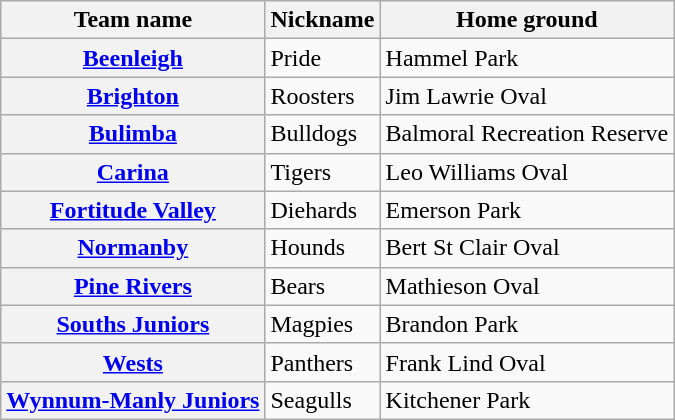<table class="wikitable plainrowheaders">
<tr>
<th scope="col">Team name</th>
<th scope="col">Nickname</th>
<th scope="col">Home ground</th>
</tr>
<tr>
<th scope="row"> <a href='#'>Beenleigh</a></th>
<td>Pride</td>
<td>Hammel Park</td>
</tr>
<tr>
<th scope="row"> <a href='#'>Brighton</a></th>
<td>Roosters</td>
<td>Jim Lawrie Oval</td>
</tr>
<tr>
<th scope="row"> <a href='#'>Bulimba</a></th>
<td>Bulldogs</td>
<td>Balmoral Recreation Reserve</td>
</tr>
<tr>
<th scope="row"> <a href='#'>Carina</a></th>
<td>Tigers</td>
<td>Leo Williams Oval</td>
</tr>
<tr>
<th scope="row"> <a href='#'>Fortitude Valley</a></th>
<td>Diehards</td>
<td>Emerson Park</td>
</tr>
<tr>
<th scope="row"> <a href='#'>Normanby</a></th>
<td>Hounds</td>
<td>Bert St Clair Oval</td>
</tr>
<tr>
<th scope="row"> <a href='#'>Pine Rivers</a></th>
<td>Bears</td>
<td>Mathieson Oval</td>
</tr>
<tr>
<th scope="row"> <a href='#'>Souths Juniors</a></th>
<td>Magpies</td>
<td>Brandon Park</td>
</tr>
<tr>
<th scope="row"> <a href='#'>Wests</a></th>
<td>Panthers</td>
<td>Frank Lind Oval</td>
</tr>
<tr>
<th scope="row"> <a href='#'>Wynnum-Manly Juniors</a></th>
<td>Seagulls</td>
<td>Kitchener Park</td>
</tr>
</table>
